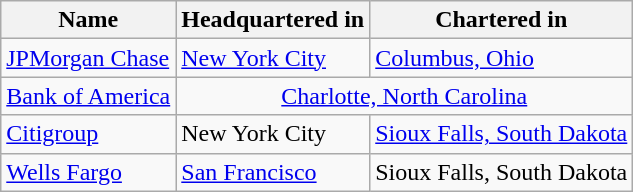<table class=wikitable>
<tr>
<th>Name</th>
<th>Headquartered in</th>
<th>Chartered in</th>
</tr>
<tr>
<td><a href='#'>JPMorgan Chase</a></td>
<td><a href='#'>New York City</a></td>
<td><a href='#'>Columbus, Ohio</a></td>
</tr>
<tr>
<td><a href='#'>Bank of America</a></td>
<td colspan=2 style="text-align:center;"><a href='#'>Charlotte, North Carolina</a></td>
</tr>
<tr>
<td><a href='#'>Citigroup</a></td>
<td>New York City</td>
<td><a href='#'>Sioux Falls, South Dakota</a></td>
</tr>
<tr>
<td><a href='#'>Wells Fargo</a></td>
<td><a href='#'>San Francisco</a></td>
<td>Sioux Falls, South Dakota</td>
</tr>
</table>
